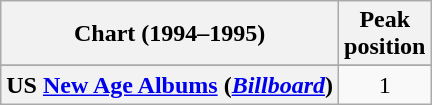<table class="wikitable sortable plainrowheaders" style="text-align:center">
<tr>
<th scope="col">Chart (1994–1995)</th>
<th scope="col">Peak<br>position</th>
</tr>
<tr>
</tr>
<tr>
</tr>
<tr>
</tr>
<tr>
</tr>
<tr>
</tr>
<tr>
</tr>
<tr>
<th scope="row">US <a href='#'>New Age Albums</a> (<em><a href='#'>Billboard</a></em>)</th>
<td>1</td>
</tr>
</table>
